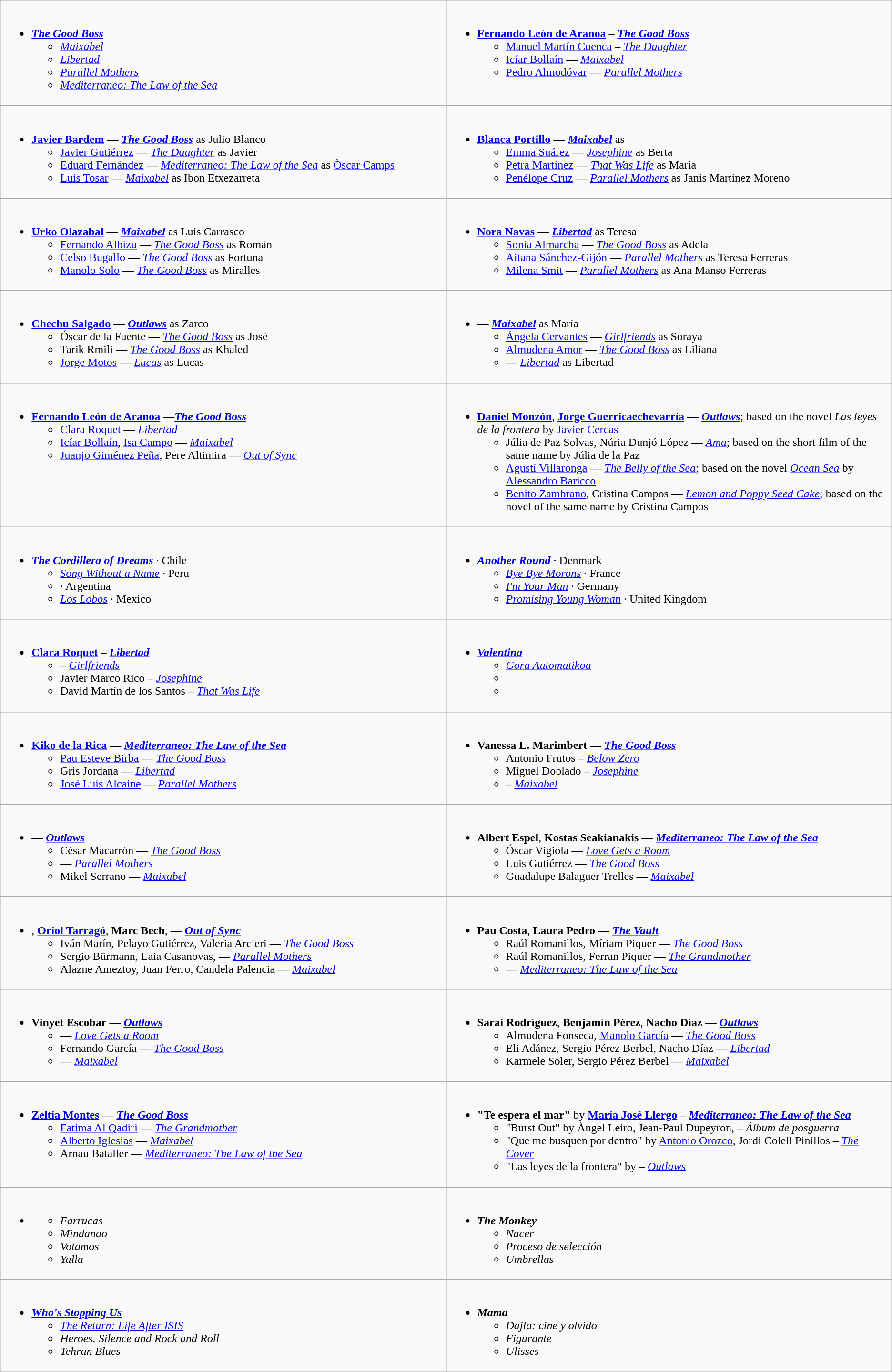<table role="presentation" class=wikitable>
<tr>
<td style="vertical-align:top;" width="50%"><br><ul><li><strong><em><a href='#'>The Good Boss</a></em></strong><ul><li><em><a href='#'>Maixabel</a></em></li><li><em><a href='#'>Libertad</a></em></li><li><em><a href='#'>Parallel Mothers</a></em></li><li><em><a href='#'>Mediterraneo: The Law of the Sea</a></em></li></ul></li></ul></td>
<td style="vertical-align:top;" width="50%"><br><ul><li><strong><a href='#'>Fernando León de Aranoa</a></strong> – <strong><em><a href='#'>The Good Boss</a></em></strong><ul><li><a href='#'>Manuel Martín Cuenca</a> – <em><a href='#'>The Daughter</a></em></li><li><a href='#'>Icíar Bollaín</a> — <em><a href='#'>Maixabel</a></em></li><li><a href='#'>Pedro Almodóvar</a> — <em><a href='#'>Parallel Mothers</a></em></li></ul></li></ul></td>
</tr>
<tr>
<td style="vertical-align:top;" width="50%"><br><ul><li><strong><a href='#'>Javier Bardem</a></strong> — <strong><em><a href='#'>The Good Boss</a></em></strong> as Julio Blanco<ul><li><a href='#'>Javier Gutiérrez</a> — <em><a href='#'>The Daughter</a></em> as Javier</li><li><a href='#'>Eduard Fernández</a> — <em><a href='#'>Mediterraneo: The Law of the Sea</a></em> as <a href='#'>Òscar Camps</a></li><li><a href='#'>Luis Tosar</a> — <em><a href='#'>Maixabel</a></em> as Ibon Etxezarreta</li></ul></li></ul></td>
<td style="vertical-align:top;" width="50%"><br><ul><li><strong><a href='#'>Blanca Portillo</a></strong> — <strong><em><a href='#'>Maixabel</a></em></strong> as <ul><li><a href='#'>Emma Suárez</a> — <em><a href='#'>Josephine</a></em> as Berta</li><li><a href='#'>Petra Martínez</a> — <em><a href='#'>That Was Life</a></em> as María</li><li><a href='#'>Penélope Cruz</a> — <em><a href='#'>Parallel Mothers</a></em> as Janis Martínez Moreno</li></ul></li></ul></td>
</tr>
<tr>
<td style="vertical-align:top;" width="50%"><br><ul><li><strong><a href='#'>Urko Olazabal</a></strong> — <strong><em><a href='#'>Maixabel</a></em></strong> as Luis Carrasco<ul><li><a href='#'>Fernando Albizu</a> — <em><a href='#'>The Good Boss</a></em> as Román</li><li><a href='#'>Celso Bugallo</a> — <em><a href='#'>The Good Boss</a></em> as Fortuna</li><li><a href='#'>Manolo Solo</a> — <em><a href='#'>The Good Boss</a></em> as Miralles</li></ul></li></ul></td>
<td style="vertical-align:top;" width="50%"><br><ul><li><strong><a href='#'>Nora Navas</a></strong> — <strong><em><a href='#'>Libertad</a></em></strong> as Teresa<ul><li><a href='#'>Sonia Almarcha</a> — <em><a href='#'>The Good Boss</a></em> as Adela</li><li><a href='#'>Aitana Sánchez-Gijón</a> — <em><a href='#'>Parallel Mothers</a></em> as Teresa Ferreras</li><li><a href='#'>Milena Smit</a> — <em><a href='#'>Parallel Mothers</a></em> as Ana Manso Ferreras</li></ul></li></ul></td>
</tr>
<tr>
<td style="vertical-align:top;" width="50%"><br><ul><li><strong><a href='#'>Chechu Salgado</a></strong> — <strong><em><a href='#'>Outlaws</a></em></strong> as Zarco<ul><li>Óscar de la Fuente — <em><a href='#'>The Good Boss</a></em> as José</li><li>Tarik Rmili — <em><a href='#'>The Good Boss</a></em> as Khaled</li><li><a href='#'>Jorge Motos</a> — <em><a href='#'>Lucas</a></em> as Lucas</li></ul></li></ul></td>
<td style="vertical-align:top;" width="50%"><br><ul><li><strong></strong> — <strong><em><a href='#'>Maixabel</a></em></strong> as María<ul><li><a href='#'>Ángela Cervantes</a> — <em><a href='#'>Girlfriends</a></em> as Soraya</li><li><a href='#'>Almudena Amor</a> — <em><a href='#'>The Good Boss</a></em> as Liliana</li><li> — <em><a href='#'>Libertad</a></em> as Libertad</li></ul></li></ul></td>
</tr>
<tr>
<td style="vertical-align:top;" width="50%"><br><ul><li><strong><a href='#'>Fernando León de Aranoa</a></strong> —<strong><em><a href='#'>The Good Boss</a></em></strong><ul><li><a href='#'>Clara Roquet</a> — <em><a href='#'>Libertad</a></em></li><li><a href='#'>Icíar Bollaín</a>, <a href='#'>Isa Campo</a> — <em><a href='#'>Maixabel</a></em></li><li><a href='#'>Juanjo Giménez Peña</a>, Pere Altimira — <em><a href='#'>Out of Sync</a></em></li></ul></li></ul></td>
<td style="vertical-align:top;" width="50%"><br><ul><li><strong><a href='#'>Daniel Monzón</a></strong>, <strong><a href='#'>Jorge Guerricaechevarría</a></strong> — <strong><em><a href='#'>Outlaws</a></em></strong>; based on the novel <em>Las leyes de la frontera</em> by <a href='#'>Javier Cercas</a><ul><li>Júlia de Paz Solvas, Núria Dunjó López — <em><a href='#'>Ama</a></em>; based on the short film of the same name by Júlia de la Paz</li><li><a href='#'>Agustí Villaronga</a> — <em><a href='#'>The Belly of the Sea</a></em>; based on the novel <em><a href='#'>Ocean Sea</a></em> by <a href='#'>Alessandro Baricco</a></li><li><a href='#'>Benito Zambrano</a>, Cristina Campos — <em><a href='#'>Lemon and Poppy Seed Cake</a></em>; based on the novel of the same name by Cristina Campos</li></ul></li></ul></td>
</tr>
<tr>
<td style="vertical-align:top;" width="50%"><br><ul><li><strong><em><a href='#'>The Cordillera of Dreams</a></em></strong> · Chile<ul><li><em><a href='#'>Song Without a Name</a></em> · Peru</li><li><em></em> · Argentina</li><li><em><a href='#'>Los Lobos</a></em> · Mexico</li></ul></li></ul></td>
<td style="vertical-align:top;" width="50%"><br><ul><li><strong><em><a href='#'>Another Round</a></em></strong> · Denmark<ul><li><em><a href='#'>Bye Bye Morons</a></em> · France</li><li><em><a href='#'>I'm Your Man</a></em> · Germany</li><li><em><a href='#'>Promising Young Woman</a></em>  · United Kingdom</li></ul></li></ul></td>
</tr>
<tr>
<td style="vertical-align:top;" width="50%"><br><ul><li><strong><a href='#'>Clara Roquet</a></strong> – <strong><em><a href='#'>Libertad</a></em></strong><ul><li> – <em><a href='#'>Girlfriends</a></em></li><li>Javier Marco Rico – <em><a href='#'>Josephine</a></em></li><li>David Martín de los Santos – <em><a href='#'>That Was Life</a></em></li></ul></li></ul></td>
<td style="vertical-align:top;" width="50%"><br><ul><li><strong><em><a href='#'>Valentina</a></em></strong><ul><li><em><a href='#'>Gora Automatikoa</a></em></li><li><em></em></li><li><em></em></li></ul></li></ul></td>
</tr>
<tr>
<td style="vertical-align:top;" width="50%"><br><ul><li><strong><a href='#'>Kiko de la Rica</a></strong> — <strong><em><a href='#'>Mediterraneo: The Law of the Sea</a></em></strong><ul><li><a href='#'>Pau Esteve Birba</a> — <em><a href='#'>The Good Boss</a></em></li><li>Gris Jordana — <em><a href='#'>Libertad</a></em></li><li><a href='#'>José Luis Alcaine</a> — <em><a href='#'>Parallel Mothers</a></em></li></ul></li></ul></td>
<td style="vertical-align:top;" width="50%"><br><ul><li><strong>Vanessa L. Marimbert</strong> — <strong><em><a href='#'>The Good Boss</a></em></strong><ul><li>Antonio Frutos – <em><a href='#'>Below Zero</a></em></li><li>Miguel Doblado – <em><a href='#'>Josephine</a></em></li><li> – <em><a href='#'>Maixabel</a></em></li></ul></li></ul></td>
</tr>
<tr>
<td style="vertical-align:top;" width="50%"><br><ul><li><strong></strong> — <strong><em><a href='#'>Outlaws</a></em></strong><ul><li>César Macarrón — <em><a href='#'>The Good Boss</a></em></li><li> — <em><a href='#'>Parallel Mothers</a></em></li><li>Mikel Serrano — <em><a href='#'>Maixabel</a></em></li></ul></li></ul></td>
<td style="vertical-align:top;" width="50%"><br><ul><li><strong>Albert Espel</strong>, <strong>Kostas Seakianakis</strong> — <strong><em><a href='#'>Mediterraneo: The Law of the Sea</a></em></strong><ul><li>Óscar Vigiola — <em><a href='#'>Love Gets a Room</a></em></li><li>Luis Gutiérrez — <em><a href='#'>The Good Boss</a></em></li><li>Guadalupe Balaguer Trelles — <em><a href='#'>Maixabel</a></em></li></ul></li></ul></td>
</tr>
<tr>
<td style="vertical-align:top;" width="50%"><br><ul><li><strong></strong>, <strong><a href='#'>Oriol Tarragó</a></strong>, <strong>Marc Bech</strong>, <strong></strong> — <strong><em><a href='#'>Out of Sync</a></em></strong><ul><li>Iván Marín, Pelayo Gutiérrez, Valeria Arcieri — <em><a href='#'>The Good Boss</a></em></li><li>Sergio Bürmann, Laia Casanovas,  — <em><a href='#'>Parallel Mothers</a></em></li><li>Alazne Ameztoy, Juan Ferro, Candela Palencia — <em><a href='#'>Maixabel</a></em></li></ul></li></ul></td>
<td style="vertical-align:top;" width="50%"><br><ul><li><strong>Pau Costa</strong>, <strong>Laura Pedro</strong> — <strong><em><a href='#'>The Vault</a></em></strong><ul><li>Raúl Romanillos, Míriam Piquer — <em><a href='#'>The Good Boss</a></em></li><li>Raúl Romanillos, Ferran Piquer — <em><a href='#'>The Grandmother</a></em></li><li> — <em><a href='#'>Mediterraneo: The Law of the Sea</a></em></li></ul></li></ul></td>
</tr>
<tr>
<td style="vertical-align:top;" width="50%"><br><ul><li><strong>Vinyet Escobar</strong> — <strong><em><a href='#'>Outlaws</a></em></strong><ul><li> — <em><a href='#'>Love Gets a Room</a></em></li><li>Fernando García — <em><a href='#'>The Good Boss</a></em></li><li> — <em><a href='#'>Maixabel</a></em></li></ul></li></ul></td>
<td style="vertical-align:top;" width="50%"><br><ul><li><strong>Sarai Rodríguez</strong>, <strong>Benjamín Pérez</strong>, <strong>Nacho Díaz</strong> — <strong><em><a href='#'>Outlaws</a></em></strong><ul><li>Almudena Fonseca, <a href='#'>Manolo García</a> — <em><a href='#'>The Good Boss</a></em></li><li>Eli Adánez, Sergio Pérez Berbel, Nacho Díaz — <em><a href='#'>Libertad</a></em></li><li>Karmele Soler, Sergio Pérez Berbel — <em><a href='#'>Maixabel</a></em></li></ul></li></ul></td>
</tr>
<tr>
<td style="vertical-align:top;" width="50%"><br><ul><li><strong><a href='#'>Zeltia Montes</a></strong> — <strong><em><a href='#'>The Good Boss</a></em></strong><ul><li><a href='#'>Fatima Al Qadiri</a> — <em><a href='#'>The Grandmother</a></em></li><li><a href='#'>Alberto Iglesias</a> — <em><a href='#'>Maixabel</a></em></li><li>Arnau Bataller — <em><a href='#'>Mediterraneo: The Law of the Sea</a></em></li></ul></li></ul></td>
<td style="vertical-align:top;" width="50%"><br><ul><li><strong>"Te espera el mar"</strong> by <strong><a href='#'>María José Llergo</a></strong> – <strong><em><a href='#'>Mediterraneo: The Law of the Sea</a></em></strong><ul><li>"Burst Out" by Àngel Leiro, Jean-Paul Dupeyron,  – <em>Álbum de posguerra</em></li><li>"Que me busquen por dentro" by <a href='#'>Antonio Orozco</a>, Jordi Colell Pinillos – <em><a href='#'>The Cover</a></em></li><li>"Las leyes de la frontera" by  – <em><a href='#'>Outlaws</a></em></li></ul></li></ul></td>
</tr>
<tr>
<td style="vertical-align:top;" width="50%"><br><ul><li><strong><em></em></strong><ul><li><em>Farrucas</em></li><li><em>Mindanao</em></li><li><em>Votamos</em></li><li><em>Yalla</em></li></ul></li></ul></td>
<td style="vertical-align:top;" width="50%"><br><ul><li><strong><em>The Monkey</em></strong><ul><li><em>Nacer</em></li><li><em>Proceso de selección</em></li><li><em>Umbrellas</em></li></ul></li></ul></td>
</tr>
<tr>
<td style="vertical-align:top;" width="50%"><br><ul><li><strong><em><a href='#'>Who's Stopping Us</a></em></strong><ul><li><em><a href='#'>The Return: Life After ISIS</a></em></li><li><em>Heroes. Silence and Rock and Roll</em></li><li><em>Tehran Blues</em></li></ul></li></ul></td>
<td style="vertical-align:top;" width="50%"><br><ul><li><strong><em>Mama</em></strong><ul><li><em>Dajla: cine y olvido</em></li><li><em>Figurante</em></li><li><em>Ulisses</em></li></ul></li></ul></td>
</tr>
</table>
